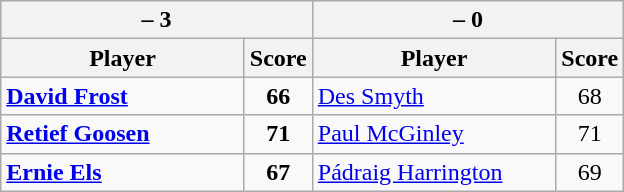<table class=wikitable>
<tr>
<th colspan=2> – 3</th>
<th colspan=2> – 0</th>
</tr>
<tr>
<th width=155>Player</th>
<th>Score</th>
<th width=155>Player</th>
<th>Score</th>
</tr>
<tr>
<td><strong><a href='#'>David Frost</a></strong></td>
<td align=center><strong>66</strong></td>
<td><a href='#'>Des Smyth</a></td>
<td align=center>68</td>
</tr>
<tr>
<td><strong><a href='#'>Retief Goosen</a></strong></td>
<td align=center><strong>71</strong></td>
<td><a href='#'>Paul McGinley</a></td>
<td align=center>71</td>
</tr>
<tr>
<td><strong><a href='#'>Ernie Els</a></strong></td>
<td align=center><strong>67</strong></td>
<td><a href='#'>Pádraig Harrington</a></td>
<td align=center>69</td>
</tr>
</table>
